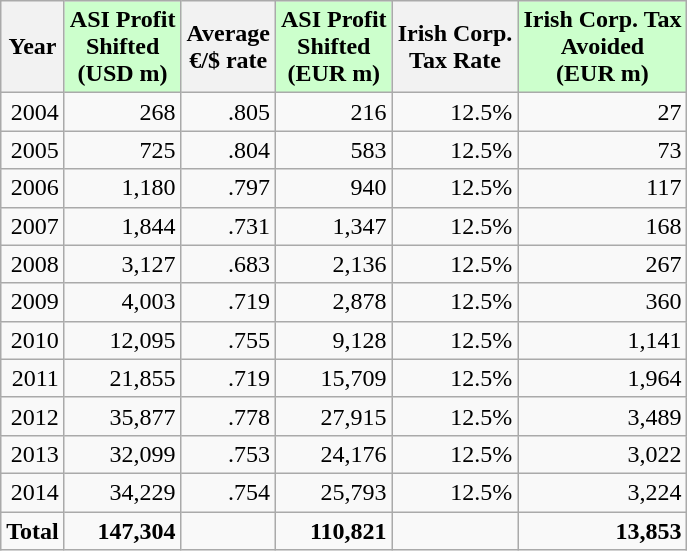<table class="wikitable sortable" style="text-align:right">
<tr>
<th style="text-align:center">Year<br></th>
<th style="background:#cfc;text-align:center">ASI Profit<br>Shifted<br>(USD m)</th>
<th style="text-align:center">Average<br>€/$ rate</th>
<th style="background:#cfc;text-align:center">ASI Profit<br>Shifted<br>(EUR m)</th>
<th style="text-align:center">Irish Corp.<br>Tax Rate</th>
<th style="background:#cfc;text-align:center">Irish Corp. Tax<br>Avoided<br>(EUR m)</th>
</tr>
<tr>
<td>2004</td>
<td>268</td>
<td>.805</td>
<td>216</td>
<td>12.5%</td>
<td>27</td>
</tr>
<tr>
<td>2005</td>
<td>725</td>
<td>.804</td>
<td>583</td>
<td>12.5%</td>
<td>73</td>
</tr>
<tr>
<td>2006</td>
<td>1,180</td>
<td>.797</td>
<td>940</td>
<td>12.5%</td>
<td>117</td>
</tr>
<tr>
<td>2007</td>
<td>1,844</td>
<td>.731</td>
<td>1,347</td>
<td>12.5%</td>
<td>168</td>
</tr>
<tr>
<td>2008</td>
<td>3,127</td>
<td>.683</td>
<td>2,136</td>
<td>12.5%</td>
<td>267</td>
</tr>
<tr>
<td>2009</td>
<td>4,003</td>
<td>.719</td>
<td>2,878</td>
<td>12.5%</td>
<td>360</td>
</tr>
<tr>
<td>2010</td>
<td>12,095</td>
<td>.755</td>
<td>9,128</td>
<td>12.5%</td>
<td>1,141</td>
</tr>
<tr>
<td>2011</td>
<td>21,855</td>
<td>.719</td>
<td>15,709</td>
<td>12.5%</td>
<td>1,964</td>
</tr>
<tr>
<td>2012</td>
<td>35,877</td>
<td>.778</td>
<td>27,915</td>
<td>12.5%</td>
<td>3,489</td>
</tr>
<tr>
<td>2013</td>
<td>32,099</td>
<td>.753</td>
<td>24,176</td>
<td>12.5%</td>
<td>3,022</td>
</tr>
<tr>
<td>2014</td>
<td>34,229</td>
<td>.754</td>
<td>25,793</td>
<td>12.5%</td>
<td>3,224</td>
</tr>
<tr>
<td><strong>Total</strong></td>
<td><strong>147,304</strong></td>
<td></td>
<td><strong>110,821</strong></td>
<td></td>
<td><strong>13,853</strong></td>
</tr>
</table>
